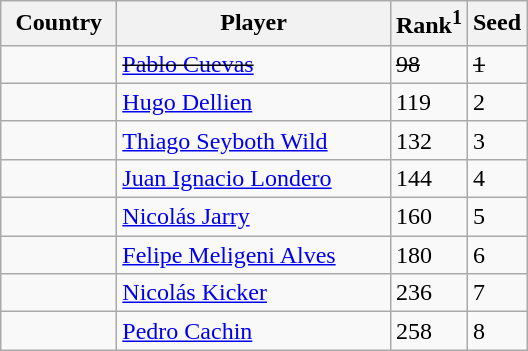<table class="sortable wikitable">
<tr>
<th width="70">Country</th>
<th width="175">Player</th>
<th>Rank<sup>1</sup></th>
<th>Seed</th>
</tr>
<tr>
<td><s></s></td>
<td><s><a href='#'>Pablo Cuevas</a></s></td>
<td><s>98</s></td>
<td><s>1</s></td>
</tr>
<tr>
<td></td>
<td><a href='#'>Hugo Dellien</a></td>
<td>119</td>
<td>2</td>
</tr>
<tr>
<td></td>
<td><a href='#'>Thiago Seyboth Wild</a></td>
<td>132</td>
<td>3</td>
</tr>
<tr>
<td></td>
<td><a href='#'>Juan Ignacio Londero</a></td>
<td>144</td>
<td>4</td>
</tr>
<tr>
<td></td>
<td><a href='#'>Nicolás Jarry</a></td>
<td>160</td>
<td>5</td>
</tr>
<tr>
<td></td>
<td><a href='#'>Felipe Meligeni Alves</a></td>
<td>180</td>
<td>6</td>
</tr>
<tr>
<td></td>
<td><a href='#'>Nicolás Kicker</a></td>
<td>236</td>
<td>7</td>
</tr>
<tr>
<td></td>
<td><a href='#'>Pedro Cachin</a></td>
<td>258</td>
<td>8</td>
</tr>
</table>
